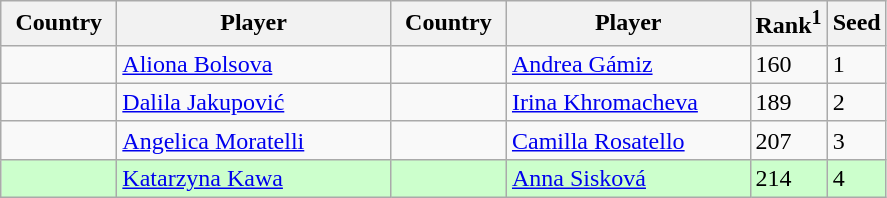<table class="sortable wikitable">
<tr>
<th width="70">Country</th>
<th width="175">Player</th>
<th width="70">Country</th>
<th width="155">Player</th>
<th>Rank<sup>1</sup></th>
<th>Seed</th>
</tr>
<tr>
<td></td>
<td><a href='#'>Aliona Bolsova</a></td>
<td></td>
<td><a href='#'>Andrea Gámiz</a></td>
<td>160</td>
<td>1</td>
</tr>
<tr>
<td></td>
<td><a href='#'>Dalila Jakupović</a></td>
<td></td>
<td><a href='#'>Irina Khromacheva</a></td>
<td>189</td>
<td>2</td>
</tr>
<tr>
<td></td>
<td><a href='#'>Angelica Moratelli</a></td>
<td></td>
<td><a href='#'>Camilla Rosatello</a></td>
<td>207</td>
<td>3</td>
</tr>
<tr style="background:#cfc;">
<td></td>
<td><a href='#'>Katarzyna Kawa</a></td>
<td></td>
<td><a href='#'>Anna Sisková</a></td>
<td>214</td>
<td>4</td>
</tr>
</table>
